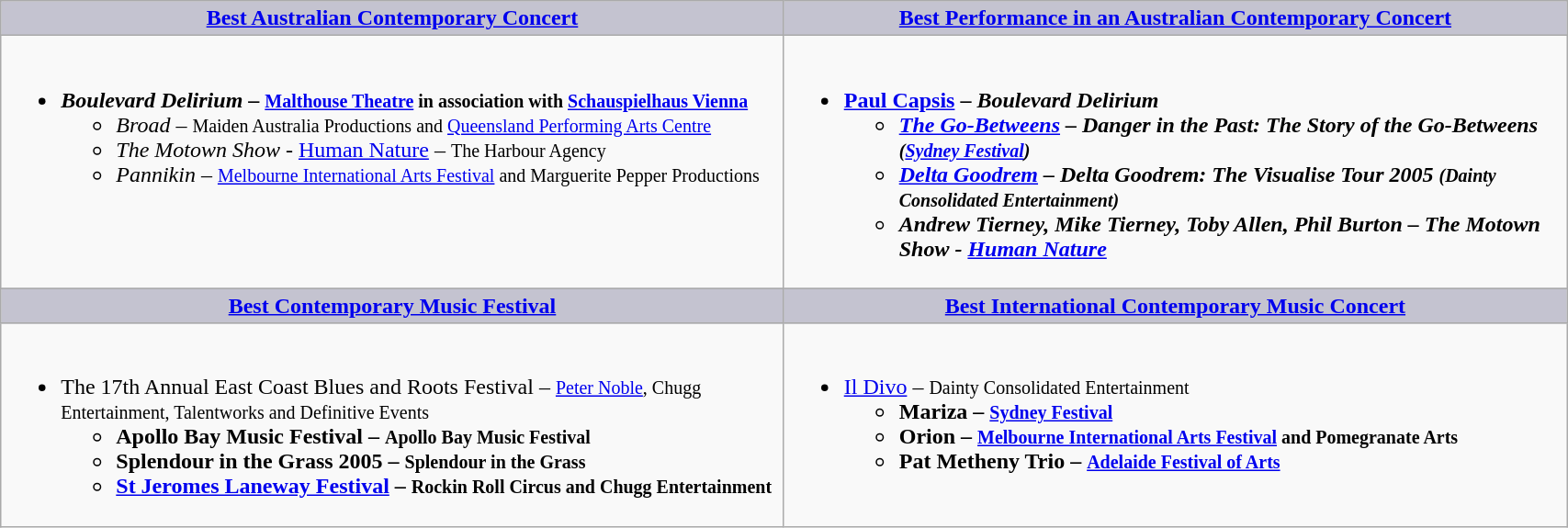<table class=wikitable width="90%" border="1" cellpadding="5" cellspacing="0" align="centre">
<tr>
<th style="background:#C4C3D0;width:50%"><a href='#'>Best Australian Contemporary Concert</a></th>
<th style="background:#C4C3D0;width:50%"><a href='#'>Best Performance in an Australian Contemporary Concert</a></th>
</tr>
<tr>
<td valign="top"><br><ul><li><strong><em>Boulevard Delirium</em></strong> <strong>– <small><a href='#'>Malthouse Theatre</a> in association with <a href='#'>Schauspielhaus Vienna</a></small></strong><ul><li><em>Broad</em> – <small>Maiden Australia Productions and <a href='#'>Queensland Performing Arts Centre</a></small></li><li><em>The Motown Show</em> - <a href='#'>Human Nature</a> – <small>The Harbour Agency</small></li><li><em>Pannikin</em> – <small><a href='#'>Melbourne International Arts Festival</a> and Marguerite Pepper Productions</small></li></ul></li></ul></td>
<td valign="top"><br><ul><li><strong><a href='#'>Paul Capsis</a> – <em>Boulevard Delirium<strong><em><ul><li><a href='#'>The Go-Betweens</a> – </em>Danger in the Past: The Story of the Go-Betweens<em> <small>(<a href='#'>Sydney Festival</a>)</small></li><li><a href='#'>Delta Goodrem</a> – </em>Delta Goodrem: The Visualise Tour 2005<em> <small>(Dainty Consolidated Entertainment)</small></li><li>Andrew Tierney, Mike Tierney, Toby Allen, Phil Burton – </em>The Motown Show<em> - <a href='#'>Human Nature</a></li></ul></li></ul></td>
</tr>
<tr>
<th style="background:#C4C3D0;width:50%"><a href='#'>Best Contemporary Music Festival</a></th>
<th style="background:#C4C3D0;width:50%"><a href='#'>Best International Contemporary Music Concert</a></th>
</tr>
<tr>
<td valign="top"><br><ul><li></strong>The 17th Annual East Coast Blues and Roots Festival – <small><a href='#'>Peter Noble</a>, Chugg Entertainment, Talentworks and Definitive Events</small><strong><ul><li>Apollo Bay Music Festival – <small>Apollo Bay Music Festival</small></li><li>Splendour in the Grass 2005 – <small>Splendour in the Grass</small></li><li><a href='#'>St Jeromes Laneway Festival</a> – <small>Rockin Roll Circus and Chugg Entertainment</small></li></ul></li></ul></td>
<td valign="top"><br><ul><li></strong><a href='#'>Il Divo</a> – <small>Dainty Consolidated Entertainment</small><strong><ul><li>Mariza – <small><a href='#'>Sydney Festival</a></small></li><li>Orion – <small><a href='#'>Melbourne International Arts Festival</a> and Pomegranate Arts</small></li><li>Pat Metheny Trio – <small><a href='#'>Adelaide Festival of Arts</a></small></li></ul></li></ul></td>
</tr>
</table>
